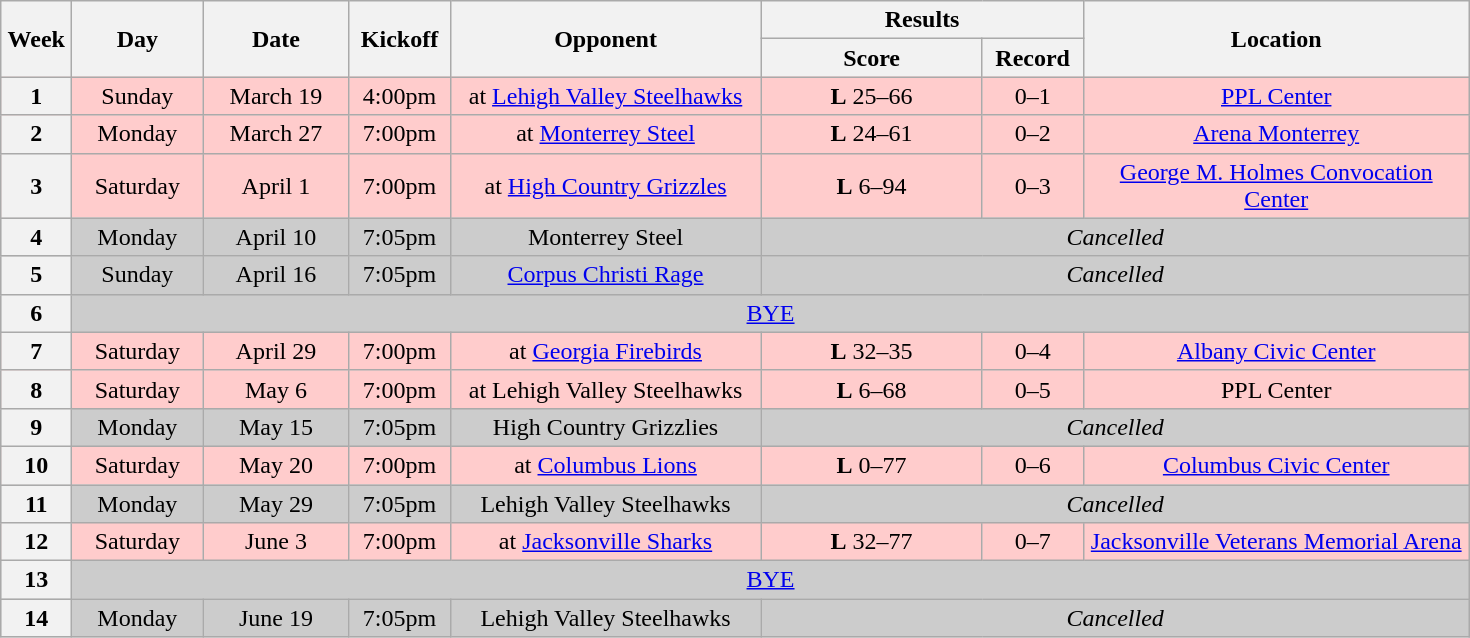<table class="wikitable">
<tr>
<th rowspan="2" width="40">Week</th>
<th rowspan="2" width="80">Day</th>
<th rowspan="2" width="90">Date</th>
<th rowspan="2" width="60">Kickoff</th>
<th rowspan="2" width="200">Opponent</th>
<th colspan="2" width="200">Results</th>
<th rowspan="2" width="250">Location</th>
</tr>
<tr>
<th width="140">Score</th>
<th width="60">Record</th>
</tr>
<tr align="center" bgcolor="#FFCCCC">
<th>1</th>
<td>Sunday</td>
<td>March 19</td>
<td>4:00pm</td>
<td>at <a href='#'>Lehigh Valley Steelhawks</a></td>
<td><strong>L</strong> 25–66</td>
<td>0–1</td>
<td><a href='#'>PPL Center</a></td>
</tr>
<tr align="center" bgcolor="#FFCCCC">
<th>2</th>
<td>Monday</td>
<td>March 27</td>
<td>7:00pm</td>
<td>at <a href='#'>Monterrey Steel</a></td>
<td><strong>L</strong> 24–61</td>
<td>0–2</td>
<td><a href='#'>Arena Monterrey</a></td>
</tr>
<tr align="center" bgcolor="#FFCCCC">
<th>3</th>
<td>Saturday</td>
<td>April 1</td>
<td>7:00pm</td>
<td>at <a href='#'>High Country Grizzles</a></td>
<td><strong>L</strong> 6–94</td>
<td>0–3</td>
<td><a href='#'>George M. Holmes Convocation Center</a></td>
</tr>
<tr align="center" bgcolor="#CCCCCC">
<th>4</th>
<td>Monday</td>
<td>April 10</td>
<td>7:05pm</td>
<td>Monterrey Steel</td>
<td colspan=3><em>Cancelled</em></td>
</tr>
<tr align="center" bgcolor="#CCCCCC">
<th>5</th>
<td>Sunday</td>
<td>April 16</td>
<td>7:05pm</td>
<td><a href='#'>Corpus Christi Rage</a></td>
<td colspan=3><em>Cancelled</em></td>
</tr>
<tr align="center" bgcolor="#CCCCCC">
<th>6</th>
<td colSpan=7><a href='#'>BYE</a></td>
</tr>
<tr align="center" bgcolor="#FFCCCC">
<th>7</th>
<td>Saturday</td>
<td>April 29</td>
<td>7:00pm</td>
<td>at <a href='#'>Georgia Firebirds</a></td>
<td><strong>L</strong> 32–35</td>
<td>0–4</td>
<td><a href='#'>Albany Civic Center</a></td>
</tr>
<tr align="center" bgcolor="#FFCCCC">
<th>8</th>
<td>Saturday</td>
<td>May 6</td>
<td>7:00pm</td>
<td>at Lehigh Valley Steelhawks</td>
<td><strong>L</strong> 6–68</td>
<td>0–5</td>
<td>PPL Center</td>
</tr>
<tr align="center" bgcolor="#CCCCCC">
<th>9</th>
<td>Monday</td>
<td>May 15</td>
<td>7:05pm</td>
<td>High Country Grizzlies</td>
<td colspan=3><em>Cancelled</em></td>
</tr>
<tr align="center" bgcolor="#FFCCCC">
<th>10</th>
<td>Saturday</td>
<td>May 20</td>
<td>7:00pm</td>
<td>at <a href='#'>Columbus Lions</a></td>
<td><strong>L</strong> 0–77</td>
<td>0–6</td>
<td><a href='#'>Columbus Civic Center</a></td>
</tr>
<tr align="center" bgcolor="#CCCCCC">
<th>11</th>
<td>Monday</td>
<td>May 29</td>
<td>7:05pm</td>
<td>Lehigh Valley Steelhawks</td>
<td colspan=3><em>Cancelled</em></td>
</tr>
<tr align="center" bgcolor="#FFCCCC">
<th>12</th>
<td>Saturday</td>
<td>June 3</td>
<td>7:00pm</td>
<td>at <a href='#'>Jacksonville Sharks</a></td>
<td><strong>L</strong> 32–77</td>
<td>0–7</td>
<td><a href='#'>Jacksonville Veterans Memorial Arena</a></td>
</tr>
<tr align="center" bgcolor="#CCCCCC">
<th>13</th>
<td colSpan=7><a href='#'>BYE</a></td>
</tr>
<tr align="center" bgcolor="#CCCCCC">
<th>14</th>
<td>Monday</td>
<td>June 19</td>
<td>7:05pm</td>
<td>Lehigh Valley Steelhawks</td>
<td colspan=3><em>Cancelled</em></td>
</tr>
</table>
